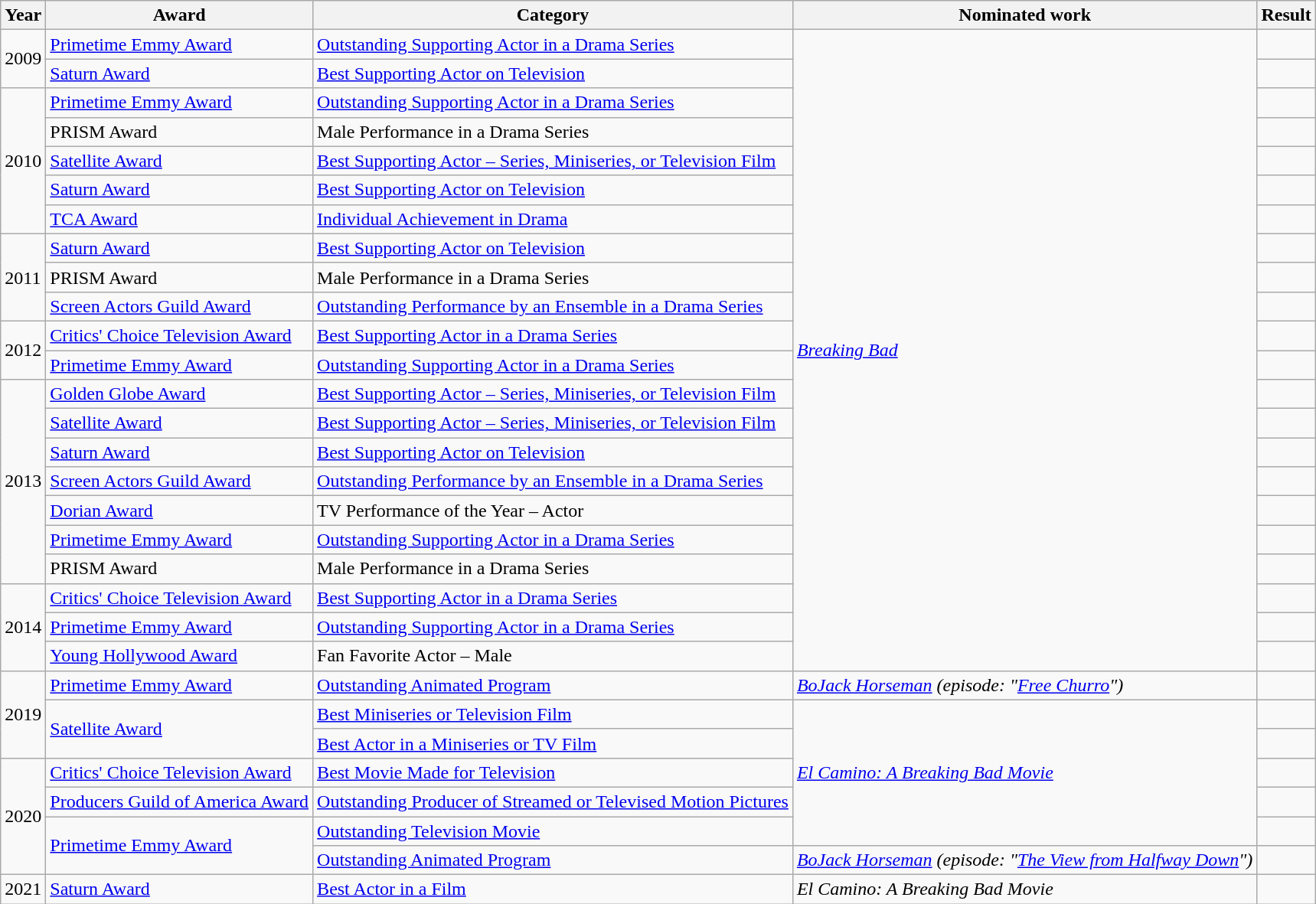<table class="wikitable sortable">
<tr>
<th>Year</th>
<th>Award</th>
<th>Category</th>
<th>Nominated work</th>
<th>Result</th>
</tr>
<tr>
<td rowspan=2>2009</td>
<td><a href='#'>Primetime Emmy Award</a></td>
<td><a href='#'>Outstanding Supporting Actor in a Drama Series</a></td>
<td rowspan=22><em><a href='#'>Breaking Bad</a></em></td>
<td></td>
</tr>
<tr>
<td><a href='#'>Saturn Award</a></td>
<td><a href='#'>Best Supporting Actor on Television</a></td>
<td></td>
</tr>
<tr>
<td rowspan=5>2010</td>
<td><a href='#'>Primetime Emmy Award</a></td>
<td><a href='#'>Outstanding Supporting Actor in a Drama Series</a></td>
<td></td>
</tr>
<tr>
<td>PRISM Award</td>
<td>Male Performance in a Drama Series</td>
<td></td>
</tr>
<tr>
<td><a href='#'>Satellite Award</a></td>
<td><a href='#'>Best Supporting Actor – Series, Miniseries, or Television Film</a></td>
<td></td>
</tr>
<tr>
<td><a href='#'>Saturn Award</a></td>
<td><a href='#'>Best Supporting Actor on Television</a></td>
<td></td>
</tr>
<tr>
<td><a href='#'>TCA Award</a></td>
<td><a href='#'>Individual Achievement in Drama</a></td>
<td></td>
</tr>
<tr>
<td rowspan=3>2011</td>
<td><a href='#'>Saturn Award</a></td>
<td><a href='#'>Best Supporting Actor on Television</a></td>
<td></td>
</tr>
<tr>
<td>PRISM Award</td>
<td>Male Performance in a Drama Series</td>
<td></td>
</tr>
<tr>
<td><a href='#'>Screen Actors Guild Award</a></td>
<td><a href='#'>Outstanding Performance by an Ensemble in a Drama Series</a></td>
<td></td>
</tr>
<tr>
<td rowspan=2>2012</td>
<td><a href='#'>Critics' Choice Television Award</a></td>
<td><a href='#'>Best Supporting Actor in a Drama Series</a></td>
<td></td>
</tr>
<tr>
<td><a href='#'>Primetime Emmy Award</a></td>
<td><a href='#'>Outstanding Supporting Actor in a Drama Series</a></td>
<td></td>
</tr>
<tr>
<td rowspan=7>2013</td>
<td><a href='#'>Golden Globe Award</a></td>
<td><a href='#'>Best Supporting Actor – Series, Miniseries, or Television Film</a></td>
<td></td>
</tr>
<tr>
<td><a href='#'>Satellite Award</a></td>
<td><a href='#'>Best Supporting Actor – Series, Miniseries, or Television Film</a></td>
<td></td>
</tr>
<tr>
<td><a href='#'>Saturn Award</a></td>
<td><a href='#'>Best Supporting Actor on Television</a></td>
<td></td>
</tr>
<tr>
<td><a href='#'>Screen Actors Guild Award</a></td>
<td><a href='#'>Outstanding Performance by an Ensemble in a Drama Series</a></td>
<td></td>
</tr>
<tr>
<td><a href='#'>Dorian Award</a></td>
<td>TV Performance of the Year – Actor</td>
<td></td>
</tr>
<tr>
<td><a href='#'>Primetime Emmy Award</a></td>
<td><a href='#'>Outstanding Supporting Actor in a Drama Series</a></td>
<td></td>
</tr>
<tr>
<td>PRISM Award</td>
<td>Male Performance in a Drama Series</td>
<td></td>
</tr>
<tr>
<td rowspan=3>2014</td>
<td><a href='#'>Critics' Choice Television Award</a></td>
<td><a href='#'>Best Supporting Actor in a Drama Series</a></td>
<td></td>
</tr>
<tr>
<td><a href='#'>Primetime Emmy Award</a></td>
<td><a href='#'>Outstanding Supporting Actor in a Drama Series</a></td>
<td></td>
</tr>
<tr>
<td><a href='#'>Young Hollywood Award</a></td>
<td>Fan Favorite Actor – Male</td>
<td></td>
</tr>
<tr>
<td rowspan=3>2019</td>
<td><a href='#'>Primetime Emmy Award</a></td>
<td><a href='#'>Outstanding Animated Program</a></td>
<td><em><a href='#'>BoJack Horseman</a> (episode: "<a href='#'>Free Churro</a>")</em></td>
<td></td>
</tr>
<tr>
<td rowspan=2><a href='#'>Satellite Award</a></td>
<td><a href='#'>Best Miniseries or Television Film</a></td>
<td rowspan=5><em><a href='#'>El Camino: A Breaking Bad Movie</a></em></td>
<td></td>
</tr>
<tr>
<td><a href='#'>Best Actor in a Miniseries or TV Film</a></td>
<td></td>
</tr>
<tr>
<td rowspan=4>2020</td>
<td><a href='#'>Critics' Choice Television Award</a></td>
<td><a href='#'>Best Movie Made for Television</a></td>
<td></td>
</tr>
<tr>
<td><a href='#'>Producers Guild of America Award</a></td>
<td><a href='#'>Outstanding Producer of Streamed or Televised Motion Pictures</a></td>
<td></td>
</tr>
<tr>
<td rowspan=2><a href='#'>Primetime Emmy Award</a></td>
<td><a href='#'>Outstanding Television Movie</a></td>
<td></td>
</tr>
<tr>
<td><a href='#'>Outstanding Animated Program</a></td>
<td><em><a href='#'>BoJack Horseman</a> (episode: "<a href='#'>The View from Halfway Down</a>")</em></td>
<td></td>
</tr>
<tr>
<td rowspan=1>2021</td>
<td><a href='#'>Saturn Award</a></td>
<td><a href='#'>Best Actor in a Film</a></td>
<td><em>El Camino: A Breaking Bad Movie</em></td>
<td></td>
</tr>
</table>
